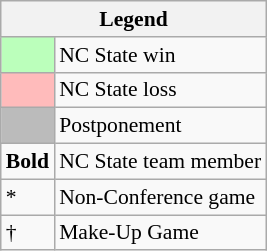<table class="wikitable" style="font-size:90%">
<tr>
<th colspan="2">Legend</th>
</tr>
<tr>
<td bgcolor="#bbffbb"> </td>
<td>NC State win</td>
</tr>
<tr>
<td bgcolor="#ffbbbb"> </td>
<td>NC State loss</td>
</tr>
<tr>
<td bgcolor="#bbbbbb"> </td>
<td>Postponement</td>
</tr>
<tr>
<td><strong>Bold</strong></td>
<td>NC State team member</td>
</tr>
<tr>
<td>*</td>
<td>Non-Conference game</td>
</tr>
<tr>
<td>†</td>
<td>Make-Up Game</td>
</tr>
</table>
